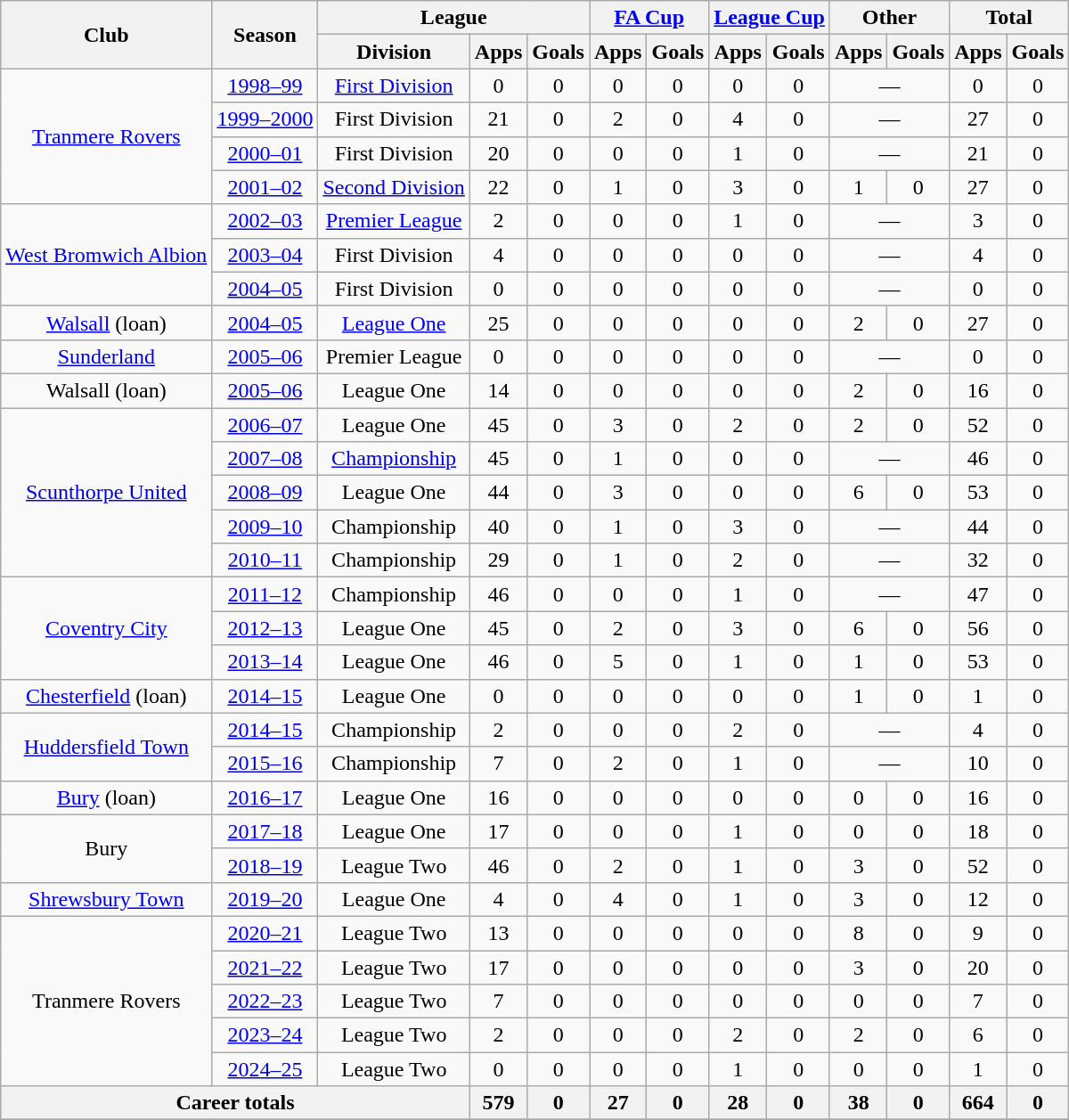<table class="wikitable" style="text-align:center">
<tr>
<th rowspan="2">Club</th>
<th rowspan="2">Season</th>
<th colspan="3">League</th>
<th colspan="2"><a href='#'>FA Cup</a></th>
<th colspan="2"><a href='#'>League Cup</a></th>
<th colspan="2">Other</th>
<th colspan="2">Total</th>
</tr>
<tr>
<th>Division</th>
<th>Apps</th>
<th>Goals</th>
<th>Apps</th>
<th>Goals</th>
<th>Apps</th>
<th>Goals</th>
<th>Apps</th>
<th>Goals</th>
<th>Apps</th>
<th>Goals</th>
</tr>
<tr>
<td rowspan="4"><a href='#'>Tranmere Rovers</a></td>
<td><a href='#'>1998–99</a></td>
<td><a href='#'>First Division</a></td>
<td>0</td>
<td>0</td>
<td>0</td>
<td>0</td>
<td>0</td>
<td>0</td>
<td colspan="2">—</td>
<td>0</td>
<td>0</td>
</tr>
<tr>
<td><a href='#'>1999–2000</a></td>
<td>First Division</td>
<td>21</td>
<td>0</td>
<td>2</td>
<td>0</td>
<td>4</td>
<td>0</td>
<td colspan="2">—</td>
<td>27</td>
<td>0</td>
</tr>
<tr>
<td><a href='#'>2000–01</a></td>
<td>First Division</td>
<td>20</td>
<td>0</td>
<td>0</td>
<td>0</td>
<td>1</td>
<td>0</td>
<td colspan="2">—</td>
<td>21</td>
<td>0</td>
</tr>
<tr>
<td><a href='#'>2001–02</a></td>
<td><a href='#'>Second Division</a></td>
<td>22</td>
<td>0</td>
<td>1</td>
<td>0</td>
<td>3</td>
<td>0</td>
<td>1</td>
<td>0</td>
<td>27</td>
<td>0</td>
</tr>
<tr>
<td rowspan="3"><a href='#'>West Bromwich Albion</a></td>
<td><a href='#'>2002–03</a></td>
<td><a href='#'>Premier League</a></td>
<td>2</td>
<td>0</td>
<td>0</td>
<td>0</td>
<td>1</td>
<td>0</td>
<td colspan="2">—</td>
<td>3</td>
<td>0</td>
</tr>
<tr>
<td><a href='#'>2003–04</a></td>
<td>First Division</td>
<td>4</td>
<td>0</td>
<td>0</td>
<td>0</td>
<td>0</td>
<td>0</td>
<td colspan="2">—</td>
<td>4</td>
<td>0</td>
</tr>
<tr>
<td><a href='#'>2004–05</a></td>
<td>First Division</td>
<td>0</td>
<td>0</td>
<td>0</td>
<td>0</td>
<td>0</td>
<td>0</td>
<td colspan="2">—</td>
<td>0</td>
<td>0</td>
</tr>
<tr>
<td><a href='#'>Walsall</a> (loan)</td>
<td><a href='#'>2004–05</a></td>
<td><a href='#'>League One</a></td>
<td>25</td>
<td>0</td>
<td>0</td>
<td>0</td>
<td>0</td>
<td>0</td>
<td>2</td>
<td>0</td>
<td>27</td>
<td>0</td>
</tr>
<tr>
<td><a href='#'>Sunderland</a></td>
<td><a href='#'>2005–06</a></td>
<td>Premier League</td>
<td>0</td>
<td>0</td>
<td>0</td>
<td>0</td>
<td>0</td>
<td>0</td>
<td colspan="2">—</td>
<td>0</td>
<td>0</td>
</tr>
<tr>
<td>Walsall (loan)</td>
<td><a href='#'>2005–06</a></td>
<td>League One</td>
<td>14</td>
<td>0</td>
<td>0</td>
<td>0</td>
<td>0</td>
<td>0</td>
<td>2</td>
<td>0</td>
<td>16</td>
<td>0</td>
</tr>
<tr>
<td rowspan="5"><a href='#'>Scunthorpe United</a></td>
<td><a href='#'>2006–07</a></td>
<td>League One</td>
<td>45</td>
<td>0</td>
<td>3</td>
<td>0</td>
<td>2</td>
<td>0</td>
<td>2</td>
<td>0</td>
<td>52</td>
<td>0</td>
</tr>
<tr>
<td><a href='#'>2007–08</a></td>
<td><a href='#'>Championship</a></td>
<td>45</td>
<td>0</td>
<td>1</td>
<td>0</td>
<td>0</td>
<td>0</td>
<td colspan="2">—</td>
<td>46</td>
<td>0</td>
</tr>
<tr>
<td><a href='#'>2008–09</a></td>
<td>League One</td>
<td>44</td>
<td>0</td>
<td>3</td>
<td>0</td>
<td>0</td>
<td>0</td>
<td>6</td>
<td>0</td>
<td>53</td>
<td>0</td>
</tr>
<tr>
<td><a href='#'>2009–10</a></td>
<td>Championship</td>
<td>40</td>
<td>0</td>
<td>1</td>
<td>0</td>
<td>3</td>
<td>0</td>
<td colspan="2">—</td>
<td>44</td>
<td>0</td>
</tr>
<tr>
<td><a href='#'>2010–11</a></td>
<td>Championship</td>
<td>29</td>
<td>0</td>
<td>1</td>
<td>0</td>
<td>2</td>
<td>0</td>
<td colspan="2">—</td>
<td>32</td>
<td>0</td>
</tr>
<tr>
<td rowspan="3"><a href='#'>Coventry City</a></td>
<td><a href='#'>2011–12</a></td>
<td>Championship</td>
<td>46</td>
<td>0</td>
<td>0</td>
<td>0</td>
<td>1</td>
<td>0</td>
<td colspan="2">—</td>
<td>47</td>
<td>0</td>
</tr>
<tr>
<td><a href='#'>2012–13</a></td>
<td>League One</td>
<td>45</td>
<td>0</td>
<td>2</td>
<td>0</td>
<td>3</td>
<td>0</td>
<td>6</td>
<td>0</td>
<td>56</td>
<td>0</td>
</tr>
<tr>
<td><a href='#'>2013–14</a></td>
<td>League One</td>
<td>46</td>
<td>0</td>
<td>5</td>
<td>0</td>
<td>1</td>
<td>0</td>
<td>1</td>
<td>0</td>
<td>53</td>
<td>0</td>
</tr>
<tr>
<td><a href='#'>Chesterfield</a> (loan)</td>
<td><a href='#'>2014–15</a></td>
<td>League One</td>
<td>0</td>
<td>0</td>
<td>0</td>
<td>0</td>
<td>0</td>
<td>0</td>
<td>1</td>
<td>0</td>
<td>1</td>
<td>0</td>
</tr>
<tr>
<td rowspan="2"><a href='#'>Huddersfield Town</a></td>
<td><a href='#'>2014–15</a></td>
<td>Championship</td>
<td>2</td>
<td>0</td>
<td>0</td>
<td>0</td>
<td>2</td>
<td>0</td>
<td colspan="2">—</td>
<td>4</td>
<td>0</td>
</tr>
<tr>
<td><a href='#'>2015–16</a></td>
<td>Championship</td>
<td>7</td>
<td>0</td>
<td>2</td>
<td>0</td>
<td>1</td>
<td>0</td>
<td colspan="2">—</td>
<td>10</td>
<td>0</td>
</tr>
<tr>
<td><a href='#'>Bury</a> (loan)</td>
<td><a href='#'>2016–17</a></td>
<td>League One</td>
<td>16</td>
<td>0</td>
<td>0</td>
<td>0</td>
<td>0</td>
<td>0</td>
<td>0</td>
<td>0</td>
<td>16</td>
<td>0</td>
</tr>
<tr>
<td rowspan="2">Bury</td>
<td><a href='#'>2017–18</a></td>
<td>League One</td>
<td>17</td>
<td>0</td>
<td>0</td>
<td>0</td>
<td>1</td>
<td>0</td>
<td>0</td>
<td>0</td>
<td>18</td>
<td>0</td>
</tr>
<tr>
<td><a href='#'>2018–19</a></td>
<td>League Two</td>
<td>46</td>
<td>0</td>
<td>2</td>
<td>0</td>
<td>1</td>
<td>0</td>
<td>3</td>
<td>0</td>
<td>52</td>
<td>0</td>
</tr>
<tr>
<td><a href='#'>Shrewsbury Town</a></td>
<td><a href='#'>2019–20</a></td>
<td>League One</td>
<td>4</td>
<td>0</td>
<td>4</td>
<td>0</td>
<td>1</td>
<td>0</td>
<td>3</td>
<td>0</td>
<td>12</td>
<td>0</td>
</tr>
<tr>
<td rowspan="5">Tranmere Rovers</td>
<td><a href='#'>2020–21</a></td>
<td>League Two</td>
<td>13</td>
<td>0</td>
<td>0</td>
<td>0</td>
<td>0</td>
<td>0</td>
<td>8</td>
<td>0</td>
<td>9</td>
<td>0</td>
</tr>
<tr>
<td><a href='#'>2021–22</a></td>
<td>League Two</td>
<td>17</td>
<td>0</td>
<td>0</td>
<td>0</td>
<td>0</td>
<td>0</td>
<td>3</td>
<td>0</td>
<td>20</td>
<td>0</td>
</tr>
<tr>
<td><a href='#'>2022–23</a></td>
<td>League Two</td>
<td>7</td>
<td>0</td>
<td>0</td>
<td>0</td>
<td>0</td>
<td>0</td>
<td>0</td>
<td>0</td>
<td>7</td>
<td>0</td>
</tr>
<tr>
<td><a href='#'>2023–24</a></td>
<td>League Two</td>
<td>2</td>
<td>0</td>
<td>0</td>
<td>0</td>
<td>2</td>
<td>0</td>
<td>2</td>
<td>0</td>
<td>6</td>
<td>0</td>
</tr>
<tr>
<td><a href='#'>2024–25</a></td>
<td>League Two</td>
<td>0</td>
<td>0</td>
<td>0</td>
<td>0</td>
<td>1</td>
<td>0</td>
<td>0</td>
<td>0</td>
<td>1</td>
<td>0</td>
</tr>
<tr>
<th colspan="3">Career totals</th>
<th>579</th>
<th>0</th>
<th>27</th>
<th>0</th>
<th>28</th>
<th>0</th>
<th>38</th>
<th>0</th>
<th>664</th>
<th>0</th>
</tr>
<tr>
</tr>
</table>
